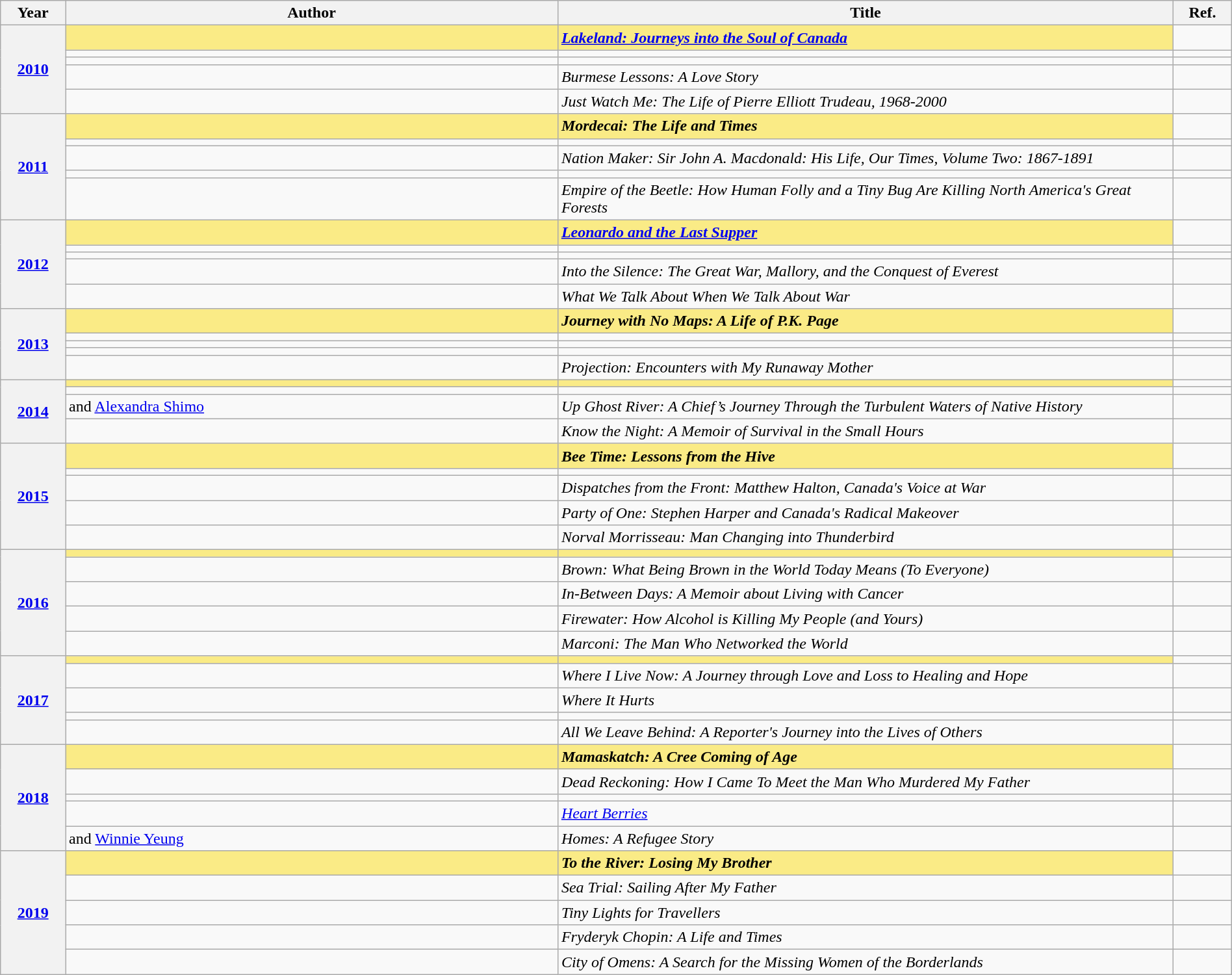<table class="wikitable" width=100%>
<tr>
<th>Year</th>
<th width="40%">Author</th>
<th width="50%">Title</th>
<th>Ref.</th>
</tr>
<tr>
<th rowspan="5"><a href='#'>2010</a></th>
<td style="background:#FAEB86"><strong></strong></td>
<td style="background:#FAEB86"><strong><em><a href='#'>Lakeland: Journeys into the Soul of Canada</a></em></strong></td>
<td></td>
</tr>
<tr>
<td></td>
<td><em></em></td>
<td></td>
</tr>
<tr>
<td></td>
<td><em></em></td>
<td></td>
</tr>
<tr>
<td></td>
<td><em>Burmese Lessons: A Love Story</em></td>
<td></td>
</tr>
<tr>
<td></td>
<td><em>Just Watch Me: The Life of Pierre Elliott Trudeau, 1968-2000</em></td>
<td></td>
</tr>
<tr>
<th rowspan="5"><a href='#'>2011</a></th>
<td style="background:#FAEB86"><strong></strong></td>
<td style="background:#FAEB86"><strong><em>Mordecai: The Life and Times</em></strong></td>
<td></td>
</tr>
<tr>
<td></td>
<td><em></em></td>
<td></td>
</tr>
<tr>
<td></td>
<td><em>Nation Maker: Sir John A. Macdonald: His Life, Our Times, Volume Two: 1867-1891</em></td>
<td></td>
</tr>
<tr>
<td></td>
<td><em></em></td>
<td></td>
</tr>
<tr>
<td></td>
<td><em>Empire of the Beetle: How Human Folly and a Tiny Bug Are Killing North America's Great Forests</em></td>
<td></td>
</tr>
<tr>
<th rowspan="5"><a href='#'>2012</a></th>
<td style="background:#FAEB86"><strong></strong></td>
<td style="background:#FAEB86"><strong><em><a href='#'>Leonardo and the Last Supper</a></em></strong></td>
<td></td>
</tr>
<tr>
<td></td>
<td><em></em></td>
<td></td>
</tr>
<tr>
<td></td>
<td><em></em></td>
<td></td>
</tr>
<tr>
<td></td>
<td><em>Into the Silence: The Great War, Mallory, and the Conquest of Everest</em></td>
<td></td>
</tr>
<tr>
<td></td>
<td><em>What We Talk About When We Talk About War</em></td>
<td></td>
</tr>
<tr>
<th rowspan="5"><a href='#'>2013</a></th>
<td style="background:#FAEB86"><strong></strong></td>
<td style="background:#FAEB86"><strong><em>Journey with No Maps: A Life of P.K. Page</em></strong></td>
<td><strong><em></em></strong></td>
</tr>
<tr>
<td></td>
<td><em></em></td>
<td></td>
</tr>
<tr>
<td></td>
<td><em></em></td>
<td></td>
</tr>
<tr>
<td></td>
<td><em></em></td>
<td></td>
</tr>
<tr>
<td></td>
<td><em>Projection: Encounters with My Runaway Mother</em></td>
<td></td>
</tr>
<tr>
<th rowspan="4"><a href='#'>2014</a></th>
<td style="background:#FAEB86"><strong></strong></td>
<td style="background:#FAEB86"><strong><em></em></strong></td>
<td></td>
</tr>
<tr>
<td></td>
<td><em></em></td>
<td></td>
</tr>
<tr>
<td> and <a href='#'>Alexandra Shimo</a></td>
<td><em>Up Ghost River: A Chief’s Journey Through the Turbulent Waters of Native History</em></td>
<td></td>
</tr>
<tr>
<td></td>
<td><em>Know the Night: A Memoir of Survival in the Small Hours</em></td>
<td></td>
</tr>
<tr>
<th rowspan="5"><a href='#'>2015</a></th>
<td style="background:#FAEB86"><strong></strong></td>
<td style="background:#FAEB86"><strong><em>Bee Time: Lessons from the Hive</em></strong></td>
<td></td>
</tr>
<tr>
<td></td>
<td><em></em></td>
<td></td>
</tr>
<tr>
<td></td>
<td><em>Dispatches from the Front: Matthew Halton, Canada's Voice at War</em></td>
<td></td>
</tr>
<tr>
<td></td>
<td><em>Party of One: Stephen Harper and Canada's Radical Makeover</em></td>
<td></td>
</tr>
<tr>
<td></td>
<td><em>Norval Morrisseau: Man Changing into Thunderbird</em></td>
<td></td>
</tr>
<tr>
<th rowspan="5"><a href='#'>2016</a></th>
<td style="background:#FAEB86"><strong></strong></td>
<td style="background:#FAEB86"><strong><em></em></strong></td>
<td></td>
</tr>
<tr>
<td></td>
<td><em>Brown: What Being Brown in the World Today Means (To Everyone)</em></td>
<td></td>
</tr>
<tr>
<td></td>
<td><em>In-Between Days: A Memoir about Living with Cancer</em></td>
<td></td>
</tr>
<tr>
<td></td>
<td><em>Firewater: How Alcohol is Killing My People (and Yours)</em></td>
<td></td>
</tr>
<tr>
<td></td>
<td><em>Marconi: The Man Who Networked the World</em></td>
<td></td>
</tr>
<tr>
<th rowspan="5"><a href='#'>2017</a></th>
<td style="background:#FAEB86"><strong></strong></td>
<td style="background:#FAEB86"><strong><em></em></strong></td>
<td></td>
</tr>
<tr>
<td></td>
<td><em>Where I Live Now: A Journey through Love and Loss to Healing and Hope</em></td>
<td></td>
</tr>
<tr>
<td></td>
<td><em>Where It Hurts</em></td>
<td></td>
</tr>
<tr>
<td></td>
<td><em></em></td>
<td></td>
</tr>
<tr>
<td></td>
<td><em>All We Leave Behind: A Reporter's Journey into the Lives of Others</em></td>
<td></td>
</tr>
<tr>
<th rowspan="5"><a href='#'>2018</a></th>
<td style="background:#FAEB86"><strong></strong></td>
<td style="background:#FAEB86"><strong><em>Mamaskatch: A Cree Coming of Age</em></strong></td>
<td></td>
</tr>
<tr>
<td></td>
<td><em>Dead Reckoning: How I Came To Meet the Man Who Murdered My Father</em></td>
<td></td>
</tr>
<tr>
<td></td>
<td><em></em></td>
<td></td>
</tr>
<tr>
<td></td>
<td><em><a href='#'>Heart Berries</a></em></td>
<td></td>
</tr>
<tr>
<td> and <a href='#'>Winnie Yeung</a></td>
<td><em>Homes: A Refugee Story</em></td>
<td></td>
</tr>
<tr>
<th rowspan="5"><a href='#'>2019</a></th>
<td style="background:#FAEB86"><strong></strong></td>
<td style="background:#FAEB86"><strong><em>To the River: Losing My Brother</em></strong></td>
<td></td>
</tr>
<tr>
<td></td>
<td><em>Sea Trial: Sailing After My Father</em></td>
<td></td>
</tr>
<tr>
<td></td>
<td><em>Tiny Lights for Travellers</em></td>
<td></td>
</tr>
<tr>
<td></td>
<td><em>Fryderyk Chopin: A Life and Times</em></td>
<td></td>
</tr>
<tr>
<td></td>
<td><em>City of Omens: A Search for the Missing Women of the Borderlands</em></td>
<td></td>
</tr>
</table>
